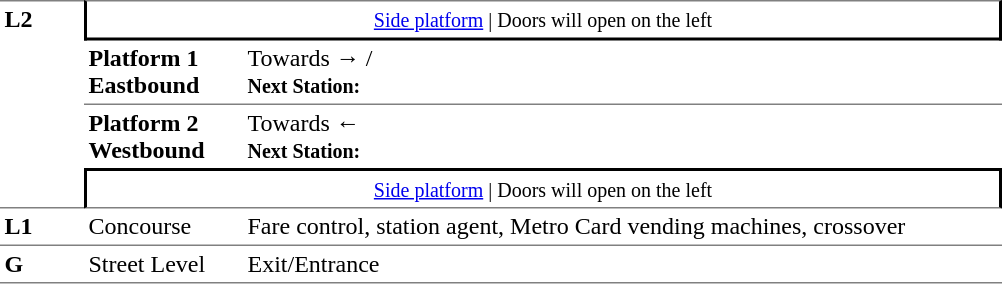<table table border=0 cellspacing=0 cellpadding=3>
<tr>
<td style="border-top:solid 1px grey;border-bottom:solid 1px grey;" width=50 rowspan=4 valign=top><strong>L2</strong></td>
<td style="border-top:solid 1px grey;border-right:solid 2px black;border-left:solid 2px black;border-bottom:solid 2px black;text-align:center;" colspan=2><small><a href='#'>Side platform</a> | Doors will open on the left </small></td>
</tr>
<tr>
<td style="border-bottom:solid 1px grey;" width=100><span><strong>Platform 1</strong><br><strong>Eastbound</strong></span></td>
<td style="border-bottom:solid 1px grey;" width=500>Towards →  / <br><small><strong>Next Station:</strong> </small></td>
</tr>
<tr>
<td><span><strong>Platform 2</strong><br><strong>Westbound</strong></span></td>
<td><span></span>Towards ← <br><small><strong>Next Station:</strong> </small></td>
</tr>
<tr>
<td style="border-top:solid 2px black;border-right:solid 2px black;border-left:solid 2px black;border-bottom:solid 1px grey;text-align:center;" colspan=2><small><a href='#'>Side platform</a> | Doors will open on the left </small></td>
</tr>
<tr>
<td valign=top><strong>L1</strong></td>
<td valign=top>Concourse</td>
<td valign=top>Fare control, station agent, Metro Card vending machines, crossover</td>
</tr>
<tr>
<td style="border-bottom:solid 1px grey;border-top:solid 1px grey;" width=50 valign=top><strong>G</strong></td>
<td style="border-top:solid 1px grey;border-bottom:solid 1px grey;" width=100 valign=top>Street Level</td>
<td style="border-top:solid 1px grey;border-bottom:solid 1px grey;" width=500 valign=top>Exit/Entrance</td>
</tr>
</table>
